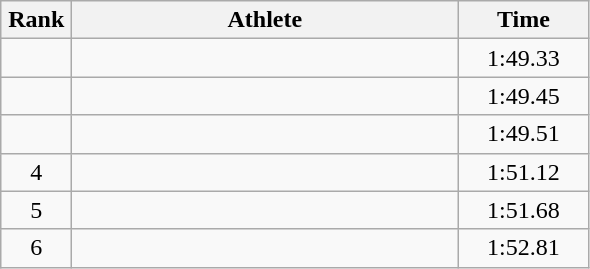<table class=wikitable style="text-align:center">
<tr>
<th width=40>Rank</th>
<th width=250>Athlete</th>
<th width=80>Time</th>
</tr>
<tr>
<td></td>
<td align=left></td>
<td>1:49.33</td>
</tr>
<tr>
<td></td>
<td align=left></td>
<td>1:49.45</td>
</tr>
<tr>
<td></td>
<td align=left></td>
<td>1:49.51</td>
</tr>
<tr>
<td>4</td>
<td align=left></td>
<td>1:51.12</td>
</tr>
<tr>
<td>5</td>
<td align=left></td>
<td>1:51.68</td>
</tr>
<tr>
<td>6</td>
<td align=left></td>
<td>1:52.81</td>
</tr>
</table>
